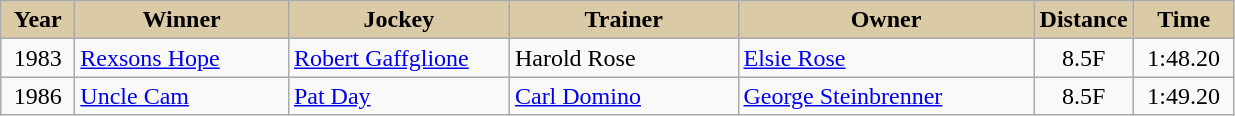<table class="wikitable sortable">
<tr>
<th style="background-color:#DACAA5; width:42px">Year</th>
<th style="background-color:#DACAA5; width:135px">Winner</th>
<th style="background-color:#DACAA5; width:140px">Jockey</th>
<th style="background-color:#DACAA5; width:145px">Trainer</th>
<th style="background-color:#DACAA5; width:190px">Owner</th>
<th style="background-color:#DACAA5; width:50px">Distance</th>
<th style="background-color:#DACAA5; width:60px">Time</th>
</tr>
<tr>
<td align=center>1983</td>
<td><a href='#'>Rexsons Hope</a></td>
<td><a href='#'>Robert Gaffglione</a></td>
<td>Harold Rose</td>
<td><a href='#'>Elsie Rose</a></td>
<td align=center>8.5F</td>
<td align=center>1:48.20</td>
</tr>
<tr>
<td align=center>1986</td>
<td><a href='#'>Uncle Cam</a></td>
<td><a href='#'>Pat Day</a></td>
<td><a href='#'>Carl Domino</a></td>
<td><a href='#'>George Steinbrenner</a></td>
<td align=center>8.5F</td>
<td align=center>1:49.20</td>
</tr>
</table>
